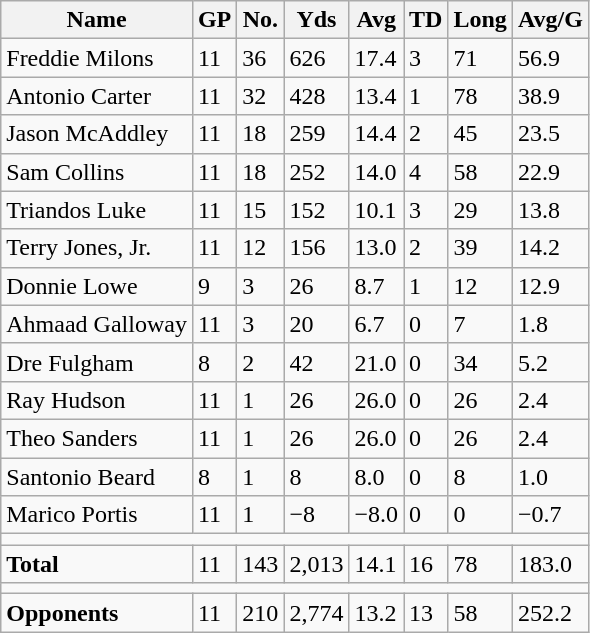<table class="wikitable" style="white-space:nowrap;">
<tr>
<th>Name</th>
<th>GP</th>
<th>No.</th>
<th>Yds</th>
<th>Avg</th>
<th>TD</th>
<th>Long</th>
<th>Avg/G</th>
</tr>
<tr>
<td>Freddie Milons</td>
<td>11</td>
<td>36</td>
<td>626</td>
<td>17.4</td>
<td>3</td>
<td>71</td>
<td>56.9</td>
</tr>
<tr>
<td>Antonio Carter</td>
<td>11</td>
<td>32</td>
<td>428</td>
<td>13.4</td>
<td>1</td>
<td>78</td>
<td>38.9</td>
</tr>
<tr>
<td>Jason McAddley</td>
<td>11</td>
<td>18</td>
<td>259</td>
<td>14.4</td>
<td>2</td>
<td>45</td>
<td>23.5</td>
</tr>
<tr>
<td>Sam Collins</td>
<td>11</td>
<td>18</td>
<td>252</td>
<td>14.0</td>
<td>4</td>
<td>58</td>
<td>22.9</td>
</tr>
<tr>
<td>Triandos Luke</td>
<td>11</td>
<td>15</td>
<td>152</td>
<td>10.1</td>
<td>3</td>
<td>29</td>
<td>13.8</td>
</tr>
<tr>
<td>Terry Jones, Jr.</td>
<td>11</td>
<td>12</td>
<td>156</td>
<td>13.0</td>
<td>2</td>
<td>39</td>
<td>14.2</td>
</tr>
<tr>
<td>Donnie Lowe</td>
<td>9</td>
<td>3</td>
<td>26</td>
<td>8.7</td>
<td>1</td>
<td>12</td>
<td>12.9</td>
</tr>
<tr>
<td>Ahmaad Galloway</td>
<td>11</td>
<td>3</td>
<td>20</td>
<td>6.7</td>
<td>0</td>
<td>7</td>
<td>1.8</td>
</tr>
<tr>
<td>Dre Fulgham</td>
<td>8</td>
<td>2</td>
<td>42</td>
<td>21.0</td>
<td>0</td>
<td>34</td>
<td>5.2</td>
</tr>
<tr>
<td>Ray Hudson</td>
<td>11</td>
<td>1</td>
<td>26</td>
<td>26.0</td>
<td>0</td>
<td>26</td>
<td>2.4</td>
</tr>
<tr>
<td>Theo Sanders</td>
<td>11</td>
<td>1</td>
<td>26</td>
<td>26.0</td>
<td>0</td>
<td>26</td>
<td>2.4</td>
</tr>
<tr>
<td>Santonio Beard</td>
<td>8</td>
<td>1</td>
<td>8</td>
<td>8.0</td>
<td>0</td>
<td>8</td>
<td>1.0</td>
</tr>
<tr>
<td>Marico Portis</td>
<td>11</td>
<td>1</td>
<td>−8</td>
<td>−8.0</td>
<td>0</td>
<td>0</td>
<td>−0.7</td>
</tr>
<tr>
<td colspan=9></td>
</tr>
<tr>
<td><strong>Total</strong></td>
<td>11</td>
<td>143</td>
<td>2,013</td>
<td>14.1</td>
<td>16</td>
<td>78</td>
<td>183.0</td>
</tr>
<tr>
<td colspan=9></td>
</tr>
<tr>
<td><strong>Opponents</strong></td>
<td>11</td>
<td>210</td>
<td>2,774</td>
<td>13.2</td>
<td>13</td>
<td>58</td>
<td>252.2</td>
</tr>
</table>
